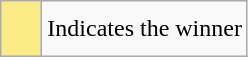<table class="wikitable">
<tr>
<td style="background:#FAEB86; height:30px; width:20px"></td>
<td>Indicates the winner</td>
</tr>
</table>
